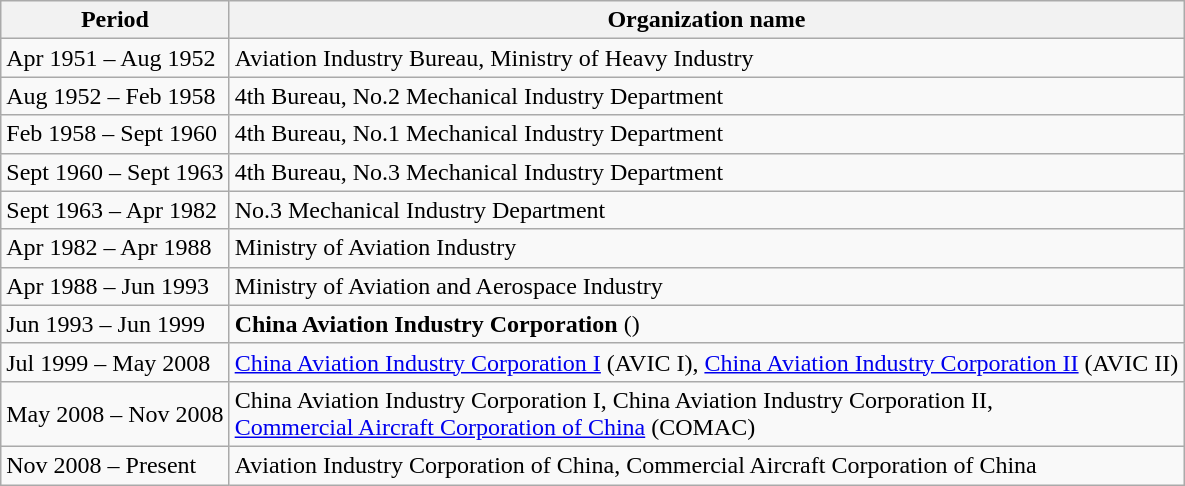<table class="wikitable">
<tr>
<th>Period</th>
<th>Organization name</th>
</tr>
<tr>
<td>Apr 1951 – Aug 1952</td>
<td>Aviation Industry Bureau, Ministry of Heavy Industry</td>
</tr>
<tr>
<td>Aug 1952 – Feb 1958</td>
<td>4th Bureau, No.2 Mechanical Industry Department</td>
</tr>
<tr>
<td>Feb 1958 – Sept 1960</td>
<td>4th Bureau, No.1 Mechanical Industry Department</td>
</tr>
<tr>
<td>Sept 1960 – Sept 1963</td>
<td>4th Bureau, No.3 Mechanical Industry Department</td>
</tr>
<tr>
<td>Sept 1963 – Apr 1982</td>
<td>No.3 Mechanical Industry Department</td>
</tr>
<tr>
<td>Apr 1982 – Apr 1988</td>
<td>Ministry of Aviation Industry</td>
</tr>
<tr>
<td>Apr 1988 – Jun 1993</td>
<td>Ministry of Aviation and Aerospace Industry</td>
</tr>
<tr>
<td>Jun 1993 – Jun 1999</td>
<td><strong>China Aviation Industry Corporation</strong> ()</td>
</tr>
<tr>
<td>Jul 1999 – May 2008</td>
<td><a href='#'>China Aviation Industry Corporation I</a> (AVIC I), <a href='#'>China Aviation Industry Corporation II</a> (AVIC II)</td>
</tr>
<tr>
<td>May 2008 – Nov 2008</td>
<td>China Aviation Industry Corporation I, China Aviation Industry Corporation II,<br><a href='#'>Commercial Aircraft Corporation of China</a> (COMAC)</td>
</tr>
<tr>
<td>Nov 2008 – Present</td>
<td>Aviation Industry Corporation of China, Commercial Aircraft Corporation of China</td>
</tr>
</table>
